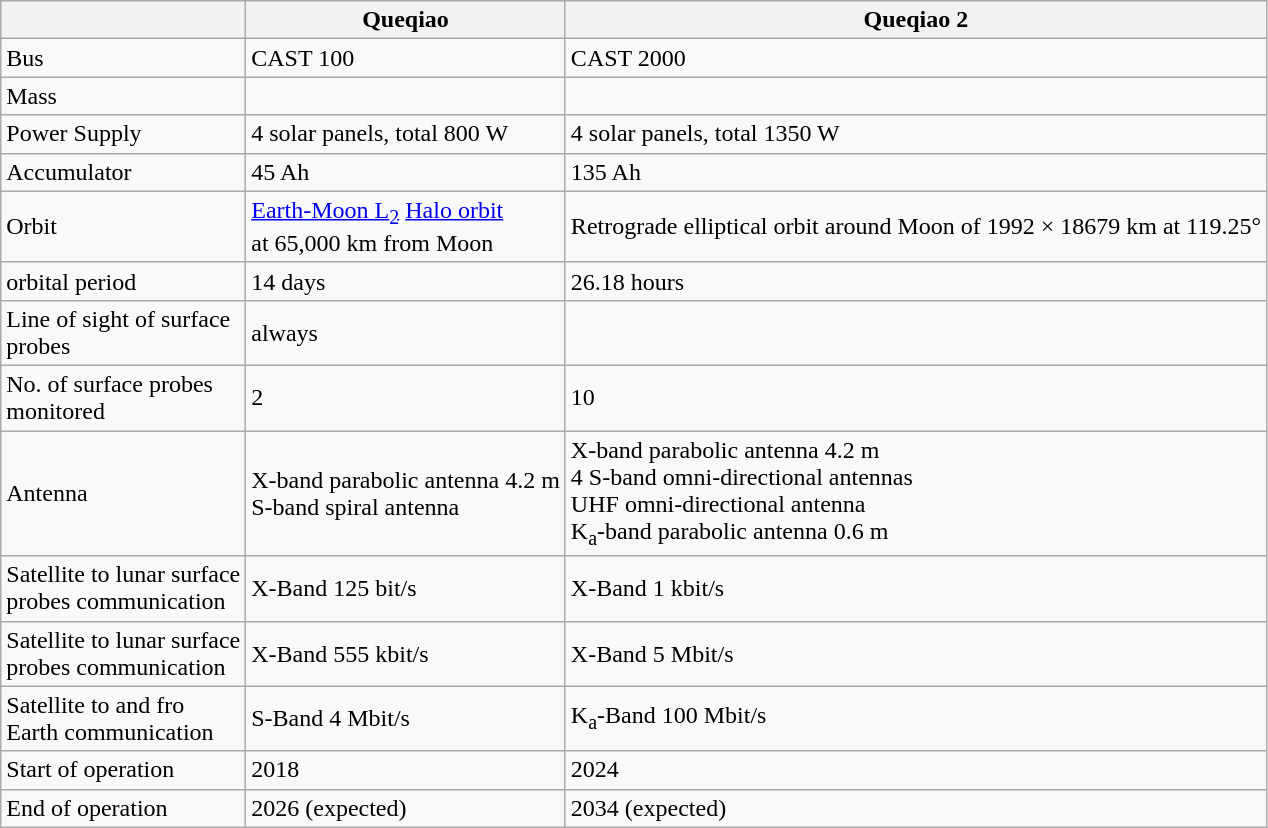<table class="wikitable">
<tr>
<th></th>
<th>Queqiao</th>
<th>Queqiao 2</th>
</tr>
<tr>
<td>Bus</td>
<td>CAST 100</td>
<td>CAST 2000</td>
</tr>
<tr>
<td>Mass</td>
<td></td>
<td></td>
</tr>
<tr>
<td>Power Supply</td>
<td>4 solar panels, total 800 W</td>
<td>4 solar panels, total 1350 W</td>
</tr>
<tr>
<td>Accumulator</td>
<td>45 Ah</td>
<td>135 Ah</td>
</tr>
<tr>
<td>Orbit</td>
<td><a href='#'>Earth-Moon L<sub>2</sub></a> <a href='#'>Halo orbit</a><br>at 65,000 km from Moon</td>
<td>Retrograde elliptical orbit around Moon of 1992 × 18679 km at 119.25°</td>
</tr>
<tr>
<td>orbital period</td>
<td>14 days</td>
<td>26.18 hours</td>
</tr>
<tr>
<td>Line of sight of surface<br>probes</td>
<td>always</td>
<td></td>
</tr>
<tr>
<td>No. of surface probes<br>monitored</td>
<td>2</td>
<td>10</td>
</tr>
<tr>
<td>Antenna</td>
<td>X-band parabolic antenna 4.2 m<br>S-band spiral antenna</td>
<td>X-band parabolic antenna 4.2 m<br>4 S-band omni-directional antennas<br>UHF omni-directional antenna<br>K<sub>a</sub>-band parabolic antenna 0.6 m</td>
</tr>
<tr>
<td>Satellite to lunar surface<br>probes communication</td>
<td>X-Band 125 bit/s</td>
<td>X-Band 1 kbit/s</td>
</tr>
<tr>
<td>Satellite to lunar surface<br>probes communication</td>
<td>X-Band 555 kbit/s</td>
<td>X-Band 5 Mbit/s</td>
</tr>
<tr>
<td>Satellite to and fro<br>Earth communication</td>
<td>S-Band 4 Mbit/s</td>
<td>K<sub>a</sub>-Band 100 Mbit/s</td>
</tr>
<tr>
<td>Start of operation</td>
<td>2018</td>
<td>2024</td>
</tr>
<tr>
<td>End of operation</td>
<td>2026 (expected)</td>
<td>2034 (expected)</td>
</tr>
</table>
